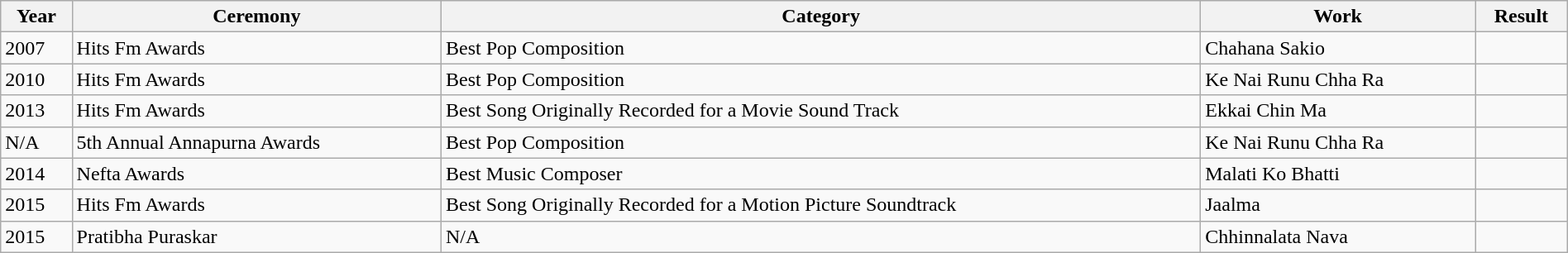<table class="wikitable mw-collapsible " style="width:100%;"  >
<tr>
<th>Year</th>
<th>Ceremony</th>
<th>Category</th>
<th>Work</th>
<th>Result</th>
</tr>
<tr>
<td>2007</td>
<td>Hits Fm Awards</td>
<td>Best Pop Composition</td>
<td>Chahana Sakio</td>
<td></td>
</tr>
<tr>
<td>2010</td>
<td>Hits Fm Awards</td>
<td>Best Pop Composition</td>
<td>Ke Nai Runu Chha Ra</td>
<td></td>
</tr>
<tr>
<td>2013</td>
<td>Hits Fm Awards</td>
<td>Best Song Originally Recorded for a Movie Sound Track</td>
<td>Ekkai Chin Ma</td>
<td></td>
</tr>
<tr>
<td>N/A</td>
<td>5th Annual Annapurna Awards</td>
<td>Best Pop Composition</td>
<td>Ke Nai Runu Chha Ra</td>
<td></td>
</tr>
<tr>
<td>2014</td>
<td>Nefta Awards</td>
<td>Best Music Composer</td>
<td>Malati Ko Bhatti</td>
<td></td>
</tr>
<tr>
<td>2015</td>
<td>Hits Fm Awards</td>
<td>Best Song Originally Recorded for a Motion Picture Soundtrack</td>
<td>Jaalma</td>
<td></td>
</tr>
<tr>
<td>2015</td>
<td>Pratibha Puraskar</td>
<td>N/A</td>
<td>Chhinnalata Nava</td>
<td></td>
</tr>
</table>
